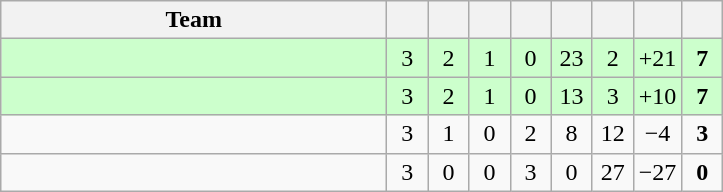<table class=wikitable style="text-align:center">
<tr>
<th width=250>Team</th>
<th width="20"></th>
<th width="20"></th>
<th width="20"></th>
<th width="20"></th>
<th width="20"></th>
<th width="20"></th>
<th width="20"></th>
<th width="20"></th>
</tr>
<tr bgcolor=ccffcc>
<td align="left"></td>
<td>3</td>
<td>2</td>
<td>1</td>
<td>0</td>
<td>23</td>
<td>2</td>
<td>+21</td>
<td><strong>7</strong></td>
</tr>
<tr bgcolor=ccffcc>
<td align="left"></td>
<td>3</td>
<td>2</td>
<td>1</td>
<td>0</td>
<td>13</td>
<td>3</td>
<td>+10</td>
<td><strong>7</strong></td>
</tr>
<tr>
<td align="left"></td>
<td>3</td>
<td>1</td>
<td>0</td>
<td>2</td>
<td>8</td>
<td>12</td>
<td>−4</td>
<td><strong>3</strong></td>
</tr>
<tr>
<td align="left"></td>
<td>3</td>
<td>0</td>
<td>0</td>
<td>3</td>
<td>0</td>
<td>27</td>
<td>−27</td>
<td><strong>0</strong></td>
</tr>
</table>
